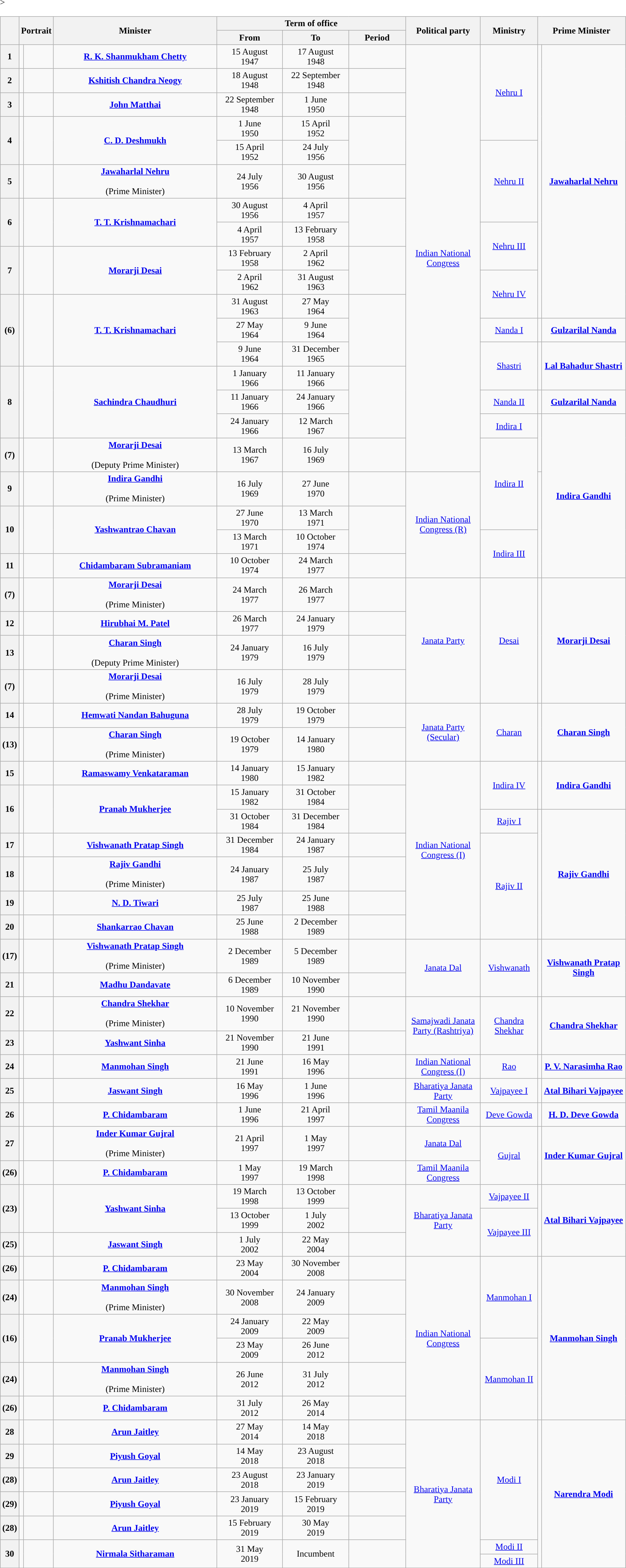<table class="wikitable" style="text-align:center">
<tr>
<th rowspan="2"></th>
<th rowspan="2" colspan="2">Portrait</th>
<th rowspan="2" style="width:18em">Minister<br></th>
<th colspan="3">Term of office</th>
<th rowspan="2" style="width:8em">Political party</th>
<th rowspan="2" style="width:6em">Ministry</th>
<th rowspan="2" colspan="2">Prime Minister</th>
</tr>
<tr>
<th style="width:7em">From</th>
<th style="width:7em">To</th>
<th style="width:6em">Period</th>
</tr>
<tr>
<th>1</th>
<td style="width:0.01em"></td>
<td></td>
<td><strong><a href='#'>R. K. Shanmukham Chetty</a></strong><br></td>
<td>15 August<br>1947</td>
<td>17 August<br>1948</td>
<td><strong></strong></td>
<td rowspan="17"><a href='#'>Indian National Congress</a></td>
<td rowspan="4"><a href='#'>Nehru I</a></td>
<td rowspan="11" style="width:0.01em"></td>
<td rowspan="11" style="width:9em"><strong><a href='#'>Jawaharlal Nehru</a></strong></td>
</tr>
<tr>
<th>2</th>
<td></td>
<td></td>
<td><strong><a href='#'>Kshitish Chandra Neogy</a></strong><br></td>
<td>18 August<br>1948</td>
<td>22 September<br>1948</td>
<td><strong></strong></td>
</tr>
<tr>
<th>3</th>
<td></td>
<td></td>
<td><strong><a href='#'>John Matthai</a></strong><br></td>
<td>22 September<br>1948</td>
<td>1 June<br>1950</td>
<td><strong></strong></td>
</tr>
<tr>
<th rowspan="2">4</th>
<td rowspan="2"></td>
<td rowspan="2"></td>
<td rowspan="2"><strong><a href='#'>C. D. Deshmukh</a></strong><br></td>
<td>1 June<br>1950</td>
<td>15 April<br>1952</td>
<td rowspan="2"><strong></strong></td>
</tr>
<tr>
<td>15 April<br>1952</td>
<td>24 July<br>1956</td>
<td rowspan="3"><a href='#'>Nehru II</a></td>
</tr>
<tr>
<th>5</th>
<td></td>
<td></td>
<td><strong><a href='#'>Jawaharlal Nehru</a></strong><br><br>(Prime Minister)</td>
<td>24 July<br>1956</td>
<td>30 August<br>1956</td>
<td><strong></strong></td>
</tr>
<tr>
<th rowspan="2">6</th>
<td rowspan="2"></td>
<td rowspan="2"></td>
<td rowspan="2"><strong><a href='#'>T. T. Krishnamachari</a></strong><br></td>
<td>30 August<br>1956</td>
<td>4 April<br>1957</td>
<td rowspan="2"><strong></strong></td>
</tr>
<tr>
<td>4 April<br>1957</td>
<td>13 February<br>1958</td>
<td rowspan="2"><a href='#'>Nehru III</a></td>
</tr>
<tr>
<th rowspan="2">7</th>
<td rowspan="2"></td>
<td rowspan="2"></td>
<td rowspan="2"><strong><a href='#'>Morarji Desai</a></strong><br></td>
<td>13 February<br>1958</td>
<td>2 April<br>1962</td>
<td rowspan="2"><strong></strong></td>
</tr>
<tr>
<td>2 April<br>1962</td>
<td>31 August<br>1963</td>
<td rowspan="2"><a href='#'>Nehru IV</a></td>
</tr>
<tr>
<th rowspan="3">(6)</th>
<td rowspan="3"></td>
<td rowspan="3"></td>
<td rowspan="3"><strong><a href='#'>T. T. Krishnamachari</a></strong><br></td>
<td>31 August<br>1963</td>
<td>27 May<br>1964</td>
<td rowspan="3"><strong></strong></td>
</tr>
<tr>
<td>27 May<br>1964</td>
<td>9 June<br>1964</td>
<td><a href='#'>Nanda I</a></td>
<td></td>
<td><strong><a href='#'>Gulzarilal Nanda</a></strong></td>
</tr>
<tr>
<td>9 June<br>1964</td>
<td>31 December<br>1965</td>
<td rowspan="2"><a href='#'>Shastri</a></td>
<td rowspan="2"></td>
<td rowspan="2"><strong><a href='#'>Lal Bahadur Shastri</a></strong></td>
</tr>
<tr>
<th rowspan="3">8</th>
<td rowspan="3"></td>
<td rowspan="3"></td>
<td rowspan="3"><strong><a href='#'>Sachindra Chaudhuri</a></strong><br></td>
<td>1 January<br>1966</td>
<td>11 January<br>1966</td>
<td rowspan="3"><strong></strong></td>
</tr>
<tr>
<td>11 January<br>1966</td>
<td>24 January<br>1966</td>
<td><a href='#'>Nanda II</a></td>
<td></td>
<td><strong><a href='#'>Gulzarilal Nanda</a></strong></td>
</tr>
<tr>
<td>24 January<br>1966</td>
<td>12 March<br>1967</td>
<td><a href='#'>Indira I</a></td>
<td rowspan="2"></td>
<td rowspan="6"><strong><a href='#'>Indira Gandhi</a></strong></td>
</tr>
<tr>
<th>(7)</th>
<td></td>
<td></td>
<td><strong><a href='#'>Morarji Desai</a></strong><br><br>(Deputy Prime Minister)</td>
<td>13 March<br>1967</td>
<td>16 July<br>1969</td>
<td><strong></strong></td>
<td rowspan=3"><a href='#'>Indira II</a></td>
</tr>
<tr>
<th>9</th>
<td></td>
<td></td>
<td><strong><a href='#'>Indira Gandhi</a></strong><br><br>(Prime Minister)</td>
<td>16 July<br>1969</td>
<td>27 June<br>1970</td>
<td><strong></strong></td>
<td rowspan="4"><a href='#'>Indian National Congress (R)</a></td>
<td rowspan="4"></td>
</tr>
<tr>
<th rowspan="2">10</th>
<td rowspan="2"></td>
<td rowspan="2"></td>
<td rowspan="2"><strong><a href='#'>Yashwantrao Chavan</a></strong><br></td>
<td>27 June<br>1970</td>
<td>13 March<br>1971</td>
<td rowspan="2"><strong></strong></td>
</tr>
<tr>
<td>13 March<br>1971</td>
<td>10 October<br>1974</td>
<td rowspan="2"><a href='#'>Indira III</a></td>
</tr>
<tr>
<th>11</th>
<td></td>
<td></td>
<td><strong><a href='#'>Chidambaram Subramaniam</a></strong><br></td>
<td>10 October<br>1974</td>
<td>24 March<br>1977</td>
<td><strong></strong></td>
</tr>
<tr>
<th>(7)</th>
<td style="background:"></td>
<td></td>
<td><strong><a href='#'>Morarji Desai</a></strong><br><br>(Prime Minister)</td>
<td>24 March<br>1977</td>
<td>26 March<br>1977</td>
<td><strong></strong></td>
<td rowspan="4"><a href='#'>Janata Party</a></td>
<td rowspan="4"><a href='#'>Desai</a></td>
<td rowspan="4" style="background:"></td>
<td rowspan="4"><strong><a href='#'>Morarji Desai</a></strong></td>
</tr>
<tr>
<th>12</th>
<td style="background:"></td>
<td></td>
<td><strong><a href='#'>Hirubhai M. Patel</a></strong><br></td>
<td>26 March<br>1977</td>
<td>24 January<br>1979</td>
<td><strong></strong></td>
</tr>
<tr>
<th>13</th>
<td style="background:"></td>
<td></td>
<td><strong><a href='#'>Charan Singh</a></strong><br><br>(Deputy Prime Minister)</td>
<td>24 January<br>1979</td>
<td>16 July<br>1979</td>
<td><strong></strong></td>
</tr>
<tr>
<th>(7)</th>
<td style="background:"></td>
<td></td>
<td><strong><a href='#'>Morarji Desai</a></strong><br><br>(Prime Minister)</td>
<td>16 July<br>1979</td>
<td>28 July<br>1979</td>
<td><strong></strong></td>
</tr>
<tr>
<th>14</th>
<td style="background:"></td>
<td></td>
<td><strong><a href='#'>Hemwati Nandan Bahuguna</a></strong><br></td>
<td>28 July<br>1979</td>
<td>19 October<br>1979</td>
<td><strong></strong></td>
<td rowspan="2"><a href='#'>Janata Party (Secular)</a></td>
<td rowspan="2"><a href='#'>Charan</a></td>
<td rowspan="2" style="background:"></td>
<td rowspan="2"><strong><a href='#'>Charan Singh</a></strong></td>
</tr>
<tr>
<th>(13)</th>
<td style="background:"></td>
<td></td>
<td><strong><a href='#'>Charan Singh</a></strong><br><br>(Prime Minister)</td>
<td>19 October<br>1979</td>
<td>14 January<br>1980</td>
<td><strong></strong></td>
</tr>
<tr>
<th>15</th>
<td></td>
<td></td>
<td><strong><a href='#'>Ramaswamy Venkataraman</a></strong><br></td>
<td>14 January<br>1980</td>
<td>15 January<br>1982</td>
<td><strong></strong></td>
<td rowspan="7"><a href='#'>Indian National Congress (I)</a></td>
<td rowspan="2"><a href='#'>Indira IV</a></td>
<td rowspan="2"></td>
<td rowspan="2"><strong><a href='#'>Indira Gandhi</a></strong></td>
</tr>
<tr>
<th rowspan="2">16</th>
<td rowspan="2"></td>
<td rowspan="2"></td>
<td rowspan="2"><strong><a href='#'>Pranab Mukherjee</a></strong><br></td>
<td>15 January<br>1982</td>
<td>31 October<br>1984</td>
<td rowspan="2"><strong></strong></td>
</tr>
<tr>
<td>31 October<br>1984</td>
<td>31 December<br>1984</td>
<td><a href='#'>Rajiv I</a></td>
<td rowspan="5"></td>
<td rowspan="5"><strong><a href='#'>Rajiv Gandhi</a></strong></td>
</tr>
<tr>
<th>17</th>
<td></td>
<td></td>
<td><strong><a href='#'>Vishwanath Pratap Singh</a></strong><br></td>
<td>31 December<br>1984</td>
<td>24 January<br>1987</td>
<td><strong></strong></td>
<td rowspan="4"><a href='#'>Rajiv II</a></td>
</tr>
<tr>
<th>18</th>
<td></td>
<td></td>
<td><strong><a href='#'>Rajiv Gandhi</a></strong><br><br>(Prime Minister)</td>
<td>24 January<br>1987</td>
<td>25 July<br>1987</td>
<td><strong></strong></td>
</tr>
<tr>
<th>19</th>
<td></td>
<td></td>
<td><strong><a href='#'>N. D. Tiwari</a></strong><br></td>
<td>25 July<br>1987</td>
<td>25 June<br>1988</td>
<td><strong></strong></td>
</tr>
<tr>
<th>20</th>
<td></td>
<td></td>
<td><strong><a href='#'>Shankarrao Chavan</a></strong><br></td>
<td>25 June<br>1988</td>
<td>2 December<br>1989</td>
<td><strong></strong></td>
</tr>
<tr>
<th>(17)</th>
<td style="background:"></td>
<td></td>
<td><strong><a href='#'>Vishwanath Pratap Singh</a></strong><br><br>(Prime Minister)</td>
<td>2 December<br>1989</td>
<td>5 December<br>1989</td>
<td><strong></strong></td>
<td rowspan="2"><a href='#'>Janata Dal</a></td>
<td rowspan="2"><a href='#'>Vishwanath</a></td>
<td rowspan="2" style="background:"></td>
<td rowspan="2"><strong><a href='#'>Vishwanath Pratap Singh</a></strong></td>
</tr>
<tr>
<th>21</th>
<td style="background:"></td>
<td></td>
<td><strong><a href='#'>Madhu Dandavate</a></strong><br></td>
<td>6 December<br>1989</td>
<td>10 November<br>1990</td>
<td><strong></strong></td>
</tr>
<tr>
<th>22</th>
<td></td>
<td></td>
<td><strong><a href='#'>Chandra Shekhar</a></strong><br><br>(Prime Minister)</td>
<td>10 November<br>1990</td>
<td>21 November<br>1990</td>
<td><strong></strong></td>
<td rowspan="2"><a href='#'>Samajwadi Janata Party (Rashtriya)</a></td>
<td rowspan="2"><a href='#'>Chandra Shekhar</a></td>
<td rowspan="2"></td>
<td rowspan="2"><strong><a href='#'>Chandra Shekhar</a></strong></td>
</tr>
<tr>
<th>23</th>
<td></td>
<td></td>
<td><strong><a href='#'>Yashwant Sinha</a></strong><br></td>
<td>21 November<br>1990</td>
<td>21 June<br>1991</td>
<td><strong></strong></td>
</tr>
<tr>
<th>24</th>
<td></td>
<td></td>
<td><strong><a href='#'>Manmohan Singh</a></strong><br></td>
<td>21 June<br>1991</td>
<td>16 May<br>1996</td>
<td><strong></strong></td>
<td><a href='#'>Indian National Congress (I)</a></td>
<td><a href='#'>Rao</a></td>
<td></td>
<td><strong><a href='#'>P. V. Narasimha Rao</a></strong></td>
</tr>
<tr>
<th>25</th>
<td></td>
<td></td>
<td><strong><a href='#'>Jaswant Singh</a></strong><br></td>
<td>16 May<br>1996</td>
<td>1 June<br>1996</td>
<td><strong></strong></td>
<td><a href='#'>Bharatiya Janata Party</a></td>
<td><a href='#'>Vajpayee I</a></td>
<td></td>
<td><strong><a href='#'>Atal Bihari Vajpayee</a></strong></td>
</tr>
<tr>
<th>26</th>
<td></td>
<td></td>
<td><strong><a href='#'>P. Chidambaram</a></strong><br></td>
<td>1 June<br>1996</td>
<td>21 April<br>1997</td>
<td><strong></strong></td>
<td><a href='#'>Tamil Maanila Congress</a></td>
<td><a href='#'>Deve Gowda</a></td>
<td></td>
<td><strong><a href='#'>H. D. Deve Gowda</a></strong></td>
</tr>
<tr>
<th>27</th>
<td style="background:"></td>
<td></td>
<td><strong><a href='#'>Inder Kumar Gujral</a></strong><br><br>(Prime Minister)</td>
<td>21 April<br>1997</td>
<td>1 May<br>1997</td>
<td><strong></strong></td>
<td><a href='#'>Janata Dal</a></td>
<td rowspan="2"><a href='#'>Gujral</a></td>
<td rowspan="2"></td>
<td rowspan="2"><strong><a href='#'>Inder Kumar Gujral</a></strong></td>
</tr>
<tr>
<th>(26)</th>
<td></td>
<td></td>
<td><strong><a href='#'>P. Chidambaram</a></strong><br></td>
<td>1 May<br>1997</td>
<td>19 March<br>1998</td>
<td><strong></strong></td>
<td><a href='#'>Tamil Maanila Congress</a></td>
</tr>
<tr>
<th rowspan="2">(23)</th>
<td rowspan="2"></td>
<td rowspan="2"></td>
<td rowspan="2"><strong><a href='#'>Yashwant Sinha</a></strong><br></td>
<td>19 March<br>1998</td>
<td>13 October<br>1999</td>
<td rowspan="2"><strong></strong></td>
<td rowspan="3"><a href='#'>Bharatiya Janata Party</a></td>
<td><a href='#'>Vajpayee II</a></td>
<td rowspan="3"></td>
<td rowspan="3"><strong><a href='#'>Atal Bihari Vajpayee</a></strong></td>
</tr>
<tr>
<td>13 October<br>1999</td>
<td>1 July<br>2002</td>
<td rowspan="2"><a href='#'>Vajpayee III</a></td>
</tr>
<tr>
<th>(25)</th>
<td></td>
<td></td>
<td><strong><a href='#'>Jaswant Singh</a></strong><br></td>
<td>1 July<br>2002</td>
<td>22 May<br>2004</td>
<td><strong></strong></td>
</tr>
<tr>
<th>(26)</th>
<td></td>
<td></td>
<td><strong><a href='#'>P. Chidambaram</a></strong><br></td>
<td>23 May<br>2004</td>
<td>30 November<br>2008</td>
<td><strong></strong></td>
<td rowspan="6"><a href='#'>Indian National Congress</a></td>
<td rowspan="3"><a href='#'>Manmohan I</a></td>
<td rowspan="6"></td>
<td rowspan="6"><strong><a href='#'>Manmohan Singh</a></strong></td>
</tr>
<tr>
<th>(24)</th>
<td></td>
<td></td>
<td><strong><a href='#'>Manmohan Singh</a></strong><br><br>(Prime Minister)</td>
<td>30 November<br>2008</td>
<td>24 January<br>2009</td>
<td><strong></strong></td>
</tr>
<tr>
<th rowspan="2">(16)</th>
<td rowspan="2"></td>
<td rowspan="2"></td>
<td rowspan="2"><strong><a href='#'>Pranab Mukherjee</a></strong><br></td>
<td>24 January<br>2009</td>
<td>22 May<br>2009</td>
<td rowspan="2"><strong></strong></td>
</tr>
<tr>
<td>23 May<br>2009</td>
<td>26 June<br>2012</td>
<td rowspan="3"><a href='#'>Manmohan II</a></td>
</tr>
<tr>
<th>(24)</th>
<td></td>
<td></td>
<td><strong><a href='#'>Manmohan Singh</a></strong><br><br>(Prime Minister)</td>
<td>26 June<br>2012</td>
<td>31 July<br>2012</td>
<td><strong></strong></td>
</tr>
<tr>
<th>(26)</th>
<td></td>
<td></td>
<td><strong><a href='#'>P. Chidambaram</a></strong><br></td>
<td>31 July<br>2012</td>
<td>26 May<br>2014</td>
<td><strong></strong></td>
</tr>
<tr>
<th>28</th>
<td></td>
<td></td>
<td><strong><a href='#'>Arun Jaitley</a></strong><br></td>
<td>27 May<br>2014</td>
<td>14 May<br>2018</td>
<td><strong></strong></td>
<td rowspan="7"><a href='#'>Bharatiya Janata Party</a></td>
<td rowspan="5"><a href='#'>Modi I</a></td>
<td rowspan="7"></td>
<td rowspan="7"><strong><a href='#'>Narendra Modi</a></strong></td>
</tr>
<tr>
<th>29</th>
<td></td>
<td></td>
<td><strong><a href='#'>Piyush Goyal</a></strong><br></td>
<td>14 May<br>2018</td>
<td>23 August<br>2018</td>
<td><strong></strong></td>
</tr>
<tr>
<th>(28)</th>
<td></td>
<td></td>
<td><strong><a href='#'>Arun Jaitley</a></strong><br></td>
<td>23 August<br>2018</td>
<td>23 January<br>2019</td>
<td><strong></strong></td>
</tr>
<tr>
<th>(29)</th>
<td></td>
<td></td>
<td><strong><a href='#'>Piyush Goyal</a></strong><br></td>
<td>23 January<br>2019</td>
<td>15 February<br>2019</td>
<td><strong></strong></td>
</tr>
<tr>
<th>(28)</th>
<td></td>
<td></td>
<td><strong><a href='#'>Arun Jaitley</a></strong><br></td>
<td>15 February<br>2019</td>
<td>30 May<br>2019</td>
<td><strong></strong></td>
</tr>
<tr>
<th rowspan="2">30</th>
<td rowspan="2"></td>
<td rowspan="2"></td>
<td rowspan="2"><strong><a href='#'>Nirmala Sitharaman</a></strong><br></td>
<td rowspan="2">31 May<br>2019</td>
<td rowspan="2">Incumbent</td>
<td rowspan="2"><strong></strong></td>
<td><a href='#'>Modi II</a></td>
</tr>
<tr>
<td><a href='#'>Modi III</a></td>
</tr>
<tr -->>
</tr>
</table>
